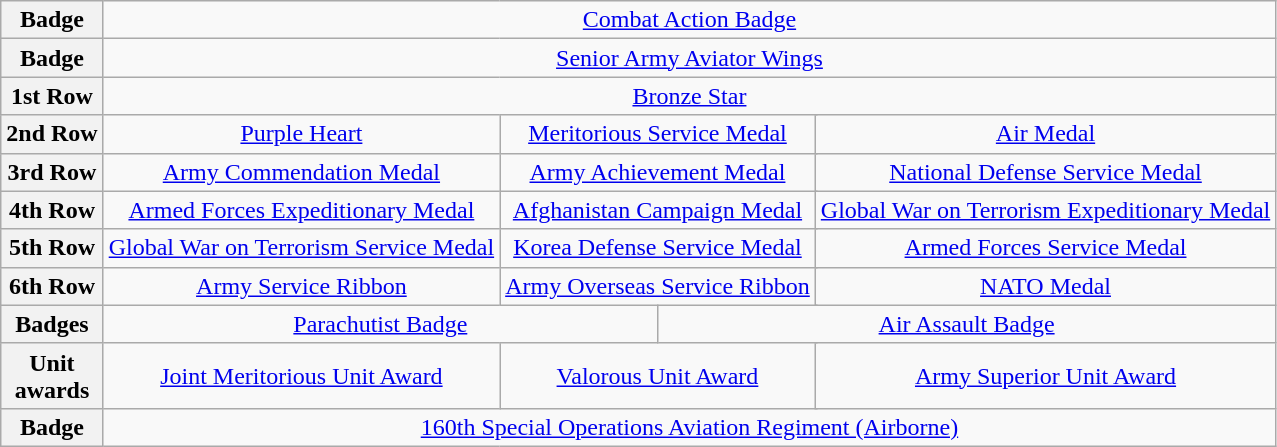<table class="wikitable" style="text-align: center;">
<tr>
<th>Badge</th>
<td colspan="12" align="center"><a href='#'>Combat Action Badge</a></td>
</tr>
<tr>
<th>Badge</th>
<td colspan="12" align="center"><a href='#'>Senior Army Aviator Wings</a></td>
</tr>
<tr>
<th>1st Row</th>
<td colspan="12" align="center"><a href='#'>Bronze Star</a> <br></td>
</tr>
<tr>
<th>2nd Row</th>
<td colspan="4" align="center"><a href='#'>Purple Heart</a></td>
<td colspan="4" align="center"><a href='#'>Meritorious Service Medal</a> <br></td>
<td colspan="4" align="center"><a href='#'>Air Medal</a> <br></td>
</tr>
<tr>
<th>3rd Row</th>
<td colspan="4" align="center"><a href='#'>Army Commendation Medal</a></td>
<td colspan="4" align="center"><a href='#'>Army Achievement Medal</a> <br></td>
<td colspan="4" align="center"><a href='#'>National Defense Service Medal</a> <br></td>
</tr>
<tr>
<th>4th Row</th>
<td colspan="4" align="center"><a href='#'>Armed Forces Expeditionary Medal</a></td>
<td colspan="4" align="center"><a href='#'>Afghanistan Campaign Medal</a> <br> </td>
<td colspan="4" align="center"><a href='#'>Global War on Terrorism Expeditionary Medal</a></td>
</tr>
<tr>
<th>5th Row</th>
<td colspan="4" align="center"><a href='#'>Global War on Terrorism Service Medal</a></td>
<td colspan="4" align="center"><a href='#'>Korea Defense Service Medal</a></td>
<td colspan="4" align="center"><a href='#'>Armed Forces Service Medal</a></td>
</tr>
<tr>
<th>6th Row</th>
<td colspan="4" align="center"><a href='#'>Army Service Ribbon</a></td>
<td colspan="4" align="center"><a href='#'>Army Overseas Service Ribbon</a></td>
<td colspan="4" align="center"><a href='#'>NATO Medal</a> <br></td>
</tr>
<tr>
<th>Badges</th>
<td colspan="6" align="center"><a href='#'>Parachutist Badge</a></td>
<td colspan="6" align="center"><a href='#'>Air Assault Badge</a></td>
</tr>
<tr>
<th>Unit <br>awards</th>
<td colspan="4" align="center"><a href='#'>Joint Meritorious Unit Award</a></td>
<td colspan="4" align="center"><a href='#'>Valorous Unit Award</a></td>
<td colspan="4" align="center"><a href='#'>Army Superior Unit Award</a> <br></td>
</tr>
<tr>
<th>Badge</th>
<td colspan="12" align="center"><a href='#'>160th Special Operations Aviation Regiment (Airborne)</a> <br></td>
</tr>
</table>
